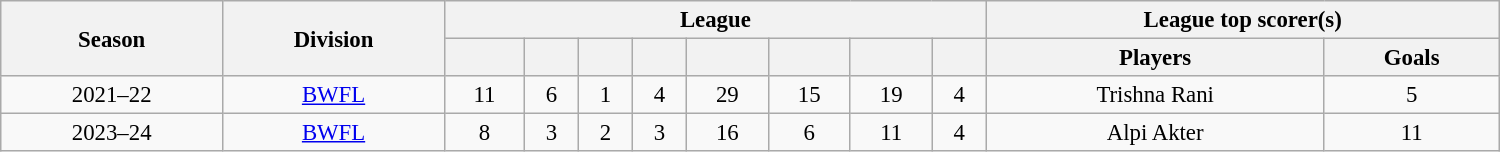<table class="wikitable sortable" style="text-align: center; font-size: 95%; width: 1000px"">
<tr>
<th rowspan="2">Season</th>
<th rowspan="2"><strong>Division</strong></th>
<th colspan="8">League</th>
<th colspan="2">League top scorer(s)</th>
</tr>
<tr>
<th></th>
<th></th>
<th></th>
<th></th>
<th></th>
<th></th>
<th></th>
<th></th>
<th>Players</th>
<th>Goals</th>
</tr>
<tr>
<td>2021–22</td>
<td><a href='#'>BWFL</a></td>
<td>11</td>
<td>6</td>
<td>1</td>
<td>4</td>
<td>29</td>
<td>15</td>
<td>19</td>
<td>4</td>
<td> Trishna Rani</td>
<td>5</td>
</tr>
<tr>
<td>2023–24</td>
<td><a href='#'>BWFL</a></td>
<td>8</td>
<td>3</td>
<td>2</td>
<td>3</td>
<td>16</td>
<td>6</td>
<td>11</td>
<td>4</td>
<td> Alpi Akter</td>
<td>11</td>
</tr>
</table>
